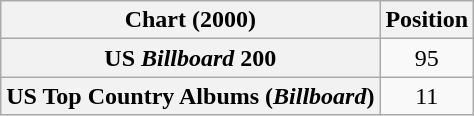<table class="wikitable sortable plainrowheaders" style="text-align:center">
<tr>
<th scope="col">Chart (2000)</th>
<th scope="col">Position</th>
</tr>
<tr>
<th scope="row">US <em>Billboard</em> 200</th>
<td>95</td>
</tr>
<tr>
<th scope="row">US Top Country Albums (<em>Billboard</em>)</th>
<td>11</td>
</tr>
</table>
